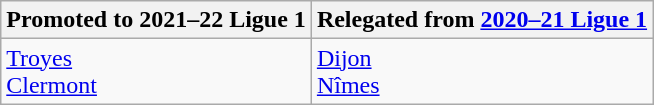<table class="wikitable">
<tr>
<th>Promoted to 2021–22 Ligue 1</th>
<th>Relegated from <a href='#'>2020–21 Ligue 1</a></th>
</tr>
<tr>
<td><a href='#'>Troyes</a><br><a href='#'>Clermont</a></td>
<td><a href='#'>Dijon</a><br><a href='#'>Nîmes</a></td>
</tr>
</table>
